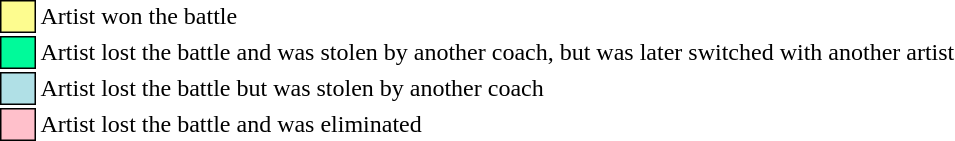<table class="toccolours" style="font-size:100%">
<tr>
<td style="background:#fdfc8f; border: 1px solid black">     </td>
<td>Artist won the battle</td>
</tr>
<tr>
<td style="background:#00fa9a; border: 1px solid black">     </td>
<td>Artist lost the battle and was stolen by another coach, but was later switched with another artist</td>
</tr>
<tr>
<td style="background:#B0E0E6; border: 1px solid black">     </td>
<td>Artist lost the battle but was stolen by another coach</td>
</tr>
<tr>
<td style="background: pink; border: 1px solid black">     </td>
<td>Artist lost the battle and was eliminated</td>
</tr>
</table>
